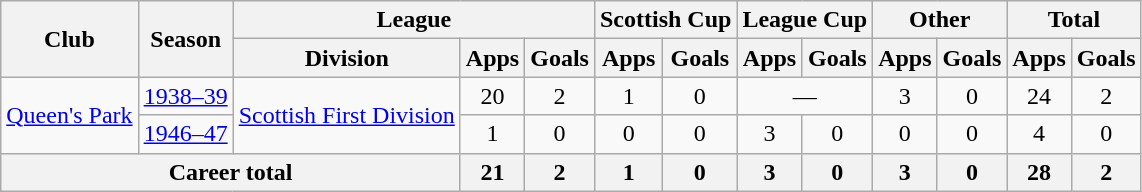<table class="wikitable" style="text-align: center;">
<tr>
<th rowspan="2">Club</th>
<th rowspan="2">Season</th>
<th colspan="3">League</th>
<th colspan="2">Scottish Cup</th>
<th colspan="2">League Cup</th>
<th colspan="2">Other</th>
<th colspan="2">Total</th>
</tr>
<tr>
<th>Division</th>
<th>Apps</th>
<th>Goals</th>
<th>Apps</th>
<th>Goals</th>
<th>Apps</th>
<th>Goals</th>
<th>Apps</th>
<th>Goals</th>
<th>Apps</th>
<th>Goals</th>
</tr>
<tr>
<td rowspan="2"><a href='#'>Queen's Park</a></td>
<td><a href='#'>1938–39</a></td>
<td rowspan="2"><a href='#'>Scottish First Division</a></td>
<td>20</td>
<td>2</td>
<td>1</td>
<td>0</td>
<td colspan="2">—</td>
<td>3</td>
<td>0</td>
<td>24</td>
<td>2</td>
</tr>
<tr>
<td><a href='#'>1946–47</a></td>
<td>1</td>
<td>0</td>
<td>0</td>
<td>0</td>
<td>3</td>
<td>0</td>
<td>0</td>
<td>0</td>
<td>4</td>
<td>0</td>
</tr>
<tr>
<th colspan="3">Career total</th>
<th>21</th>
<th>2</th>
<th>1</th>
<th>0</th>
<th>3</th>
<th>0</th>
<th>3</th>
<th>0</th>
<th>28</th>
<th>2</th>
</tr>
</table>
